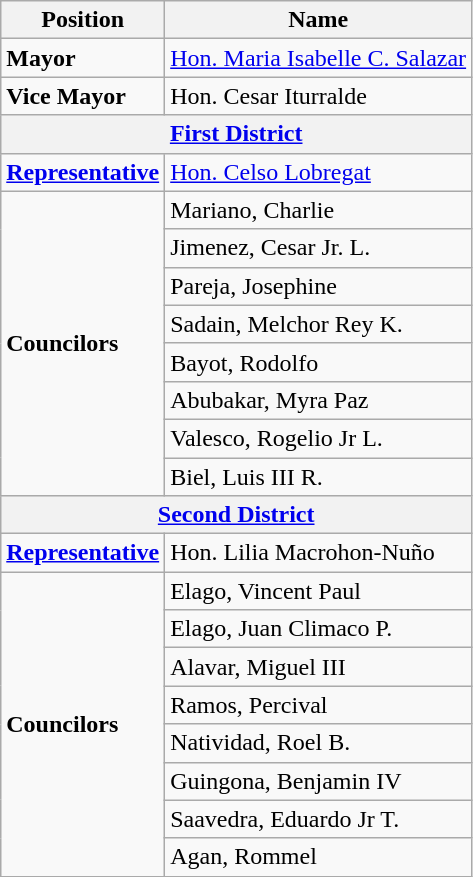<table class="wikitable">
<tr>
<th>Position</th>
<th>Name</th>
</tr>
<tr>
<td><strong>Mayor</strong></td>
<td><a href='#'>Hon. Maria Isabelle C. Salazar</a></td>
</tr>
<tr>
<td><strong>Vice Mayor</strong></td>
<td>Hon. Cesar Iturralde</td>
</tr>
<tr>
<th colspan=2><strong><a href='#'>First District</a></strong></th>
</tr>
<tr>
<td><strong><a href='#'>Representative</a></strong></td>
<td><a href='#'>Hon. Celso Lobregat</a></td>
</tr>
<tr>
<td rowspan=8><strong>Councilors</strong></td>
<td>Mariano, Charlie</td>
</tr>
<tr>
<td>Jimenez, Cesar Jr. L.</td>
</tr>
<tr>
<td>Pareja, Josephine</td>
</tr>
<tr>
<td>Sadain, Melchor Rey K.</td>
</tr>
<tr>
<td>Bayot, Rodolfo</td>
</tr>
<tr>
<td>Abubakar, Myra Paz</td>
</tr>
<tr>
<td>Valesco, Rogelio Jr L.</td>
</tr>
<tr>
<td>Biel, Luis III R.</td>
</tr>
<tr>
<th colspan=2><strong><a href='#'>Second District</a></strong></th>
</tr>
<tr>
<td><strong><a href='#'>Representative</a></strong></td>
<td>Hon. Lilia Macrohon-Nuño</td>
</tr>
<tr>
<td rowspan=8><strong>Councilors</strong></td>
<td>Elago, Vincent Paul</td>
</tr>
<tr>
<td>Elago, Juan Climaco P.</td>
</tr>
<tr>
<td>Alavar, Miguel III</td>
</tr>
<tr>
<td>Ramos, Percival</td>
</tr>
<tr>
<td>Natividad, Roel B.</td>
</tr>
<tr>
<td>Guingona, Benjamin IV</td>
</tr>
<tr>
<td>Saavedra, Eduardo Jr T.</td>
</tr>
<tr>
<td>Agan, Rommel</td>
</tr>
</table>
